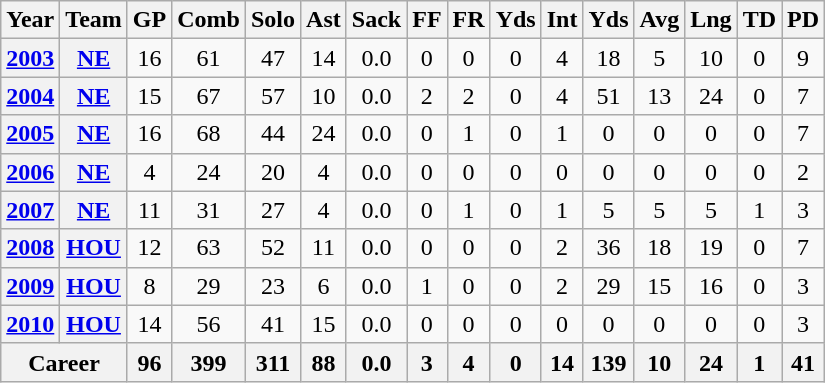<table class="wikitable" style="text-align: center;">
<tr>
<th>Year</th>
<th>Team</th>
<th>GP</th>
<th>Comb</th>
<th>Solo</th>
<th>Ast</th>
<th>Sack</th>
<th>FF</th>
<th>FR</th>
<th>Yds</th>
<th>Int</th>
<th>Yds</th>
<th>Avg</th>
<th>Lng</th>
<th>TD</th>
<th>PD</th>
</tr>
<tr>
<th><a href='#'>2003</a></th>
<th><a href='#'>NE</a></th>
<td>16</td>
<td>61</td>
<td>47</td>
<td>14</td>
<td>0.0</td>
<td>0</td>
<td>0</td>
<td>0</td>
<td>4</td>
<td>18</td>
<td>5</td>
<td>10</td>
<td>0</td>
<td>9</td>
</tr>
<tr>
<th><a href='#'>2004</a></th>
<th><a href='#'>NE</a></th>
<td>15</td>
<td>67</td>
<td>57</td>
<td>10</td>
<td>0.0</td>
<td>2</td>
<td>2</td>
<td>0</td>
<td>4</td>
<td>51</td>
<td>13</td>
<td>24</td>
<td>0</td>
<td>7</td>
</tr>
<tr>
<th><a href='#'>2005</a></th>
<th><a href='#'>NE</a></th>
<td>16</td>
<td>68</td>
<td>44</td>
<td>24</td>
<td>0.0</td>
<td>0</td>
<td>1</td>
<td>0</td>
<td>1</td>
<td>0</td>
<td>0</td>
<td>0</td>
<td>0</td>
<td>7</td>
</tr>
<tr>
<th><a href='#'>2006</a></th>
<th><a href='#'>NE</a></th>
<td>4</td>
<td>24</td>
<td>20</td>
<td>4</td>
<td>0.0</td>
<td>0</td>
<td>0</td>
<td>0</td>
<td>0</td>
<td>0</td>
<td>0</td>
<td>0</td>
<td>0</td>
<td>2</td>
</tr>
<tr>
<th><a href='#'>2007</a></th>
<th><a href='#'>NE</a></th>
<td>11</td>
<td>31</td>
<td>27</td>
<td>4</td>
<td>0.0</td>
<td>0</td>
<td>1</td>
<td>0</td>
<td>1</td>
<td>5</td>
<td>5</td>
<td>5</td>
<td>1</td>
<td>3</td>
</tr>
<tr>
<th><a href='#'>2008</a></th>
<th><a href='#'>HOU</a></th>
<td>12</td>
<td>63</td>
<td>52</td>
<td>11</td>
<td>0.0</td>
<td>0</td>
<td>0</td>
<td>0</td>
<td>2</td>
<td>36</td>
<td>18</td>
<td>19</td>
<td>0</td>
<td>7</td>
</tr>
<tr>
<th><a href='#'>2009</a></th>
<th><a href='#'>HOU</a></th>
<td>8</td>
<td>29</td>
<td>23</td>
<td>6</td>
<td>0.0</td>
<td>1</td>
<td>0</td>
<td>0</td>
<td>2</td>
<td>29</td>
<td>15</td>
<td>16</td>
<td>0</td>
<td>3</td>
</tr>
<tr>
<th><a href='#'>2010</a></th>
<th><a href='#'>HOU</a></th>
<td>14</td>
<td>56</td>
<td>41</td>
<td>15</td>
<td>0.0</td>
<td>0</td>
<td>0</td>
<td>0</td>
<td>0</td>
<td>0</td>
<td>0</td>
<td>0</td>
<td>0</td>
<td>3</td>
</tr>
<tr>
<th colspan="2">Career</th>
<th>96</th>
<th>399</th>
<th>311</th>
<th>88</th>
<th>0.0</th>
<th>3</th>
<th>4</th>
<th>0</th>
<th>14</th>
<th>139</th>
<th>10</th>
<th>24</th>
<th>1</th>
<th>41</th>
</tr>
</table>
